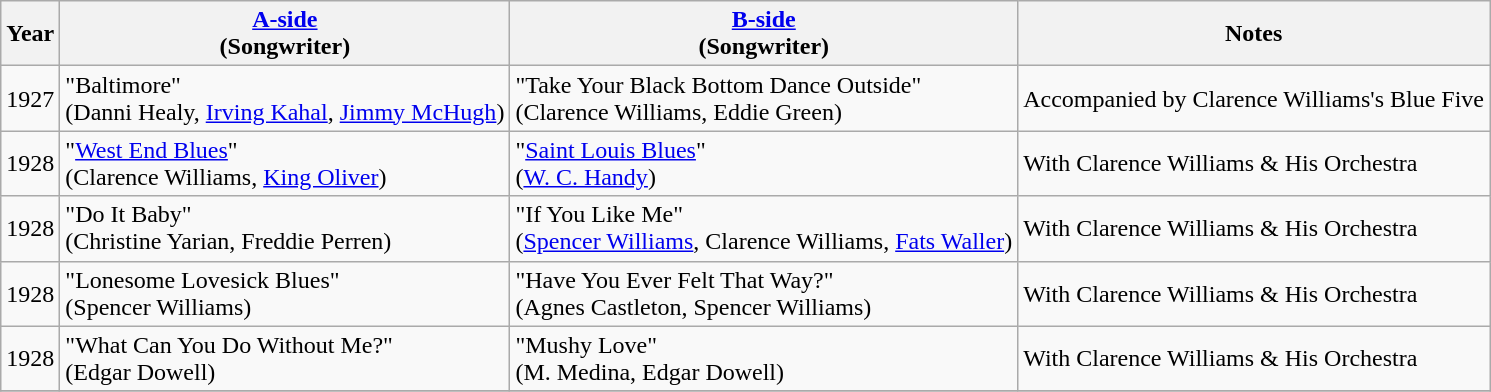<table class="wikitable sortable" border="1">
<tr>
<th>Year</th>
<th><a href='#'>A-side</a><br>(Songwriter)</th>
<th><a href='#'>B-side</a><br>(Songwriter)</th>
<th>Notes</th>
</tr>
<tr>
<td>1927</td>
<td>"Baltimore"<br>(Danni Healy, <a href='#'>Irving Kahal</a>, <a href='#'>Jimmy McHugh</a>)</td>
<td>"Take Your Black Bottom Dance Outside"<br>(Clarence Williams, Eddie Green)</td>
<td>Accompanied by Clarence Williams's Blue Five</td>
</tr>
<tr>
<td>1928</td>
<td>"<a href='#'>West End Blues</a>"<br>(Clarence Williams, <a href='#'>King Oliver</a>)</td>
<td>"<a href='#'>Saint Louis Blues</a>"<br>(<a href='#'>W. C. Handy</a>)</td>
<td>With Clarence Williams & His Orchestra</td>
</tr>
<tr>
<td>1928</td>
<td>"Do It Baby"<br>(Christine Yarian, Freddie Perren)</td>
<td>"If You Like Me"<br>(<a href='#'>Spencer Williams</a>, Clarence Williams, <a href='#'>Fats Waller</a>)</td>
<td>With Clarence Williams & His Orchestra</td>
</tr>
<tr>
<td>1928</td>
<td>"Lonesome Lovesick Blues"<br>(Spencer Williams)</td>
<td>"Have You Ever Felt That Way?"<br>(Agnes Castleton, Spencer Williams)</td>
<td>With Clarence Williams & His Orchestra</td>
</tr>
<tr>
<td>1928</td>
<td>"What Can You Do Without Me?"<br>(Edgar Dowell)</td>
<td>"Mushy Love"<br>(M. Medina, Edgar Dowell)</td>
<td>With Clarence Williams & His Orchestra</td>
</tr>
<tr>
</tr>
</table>
